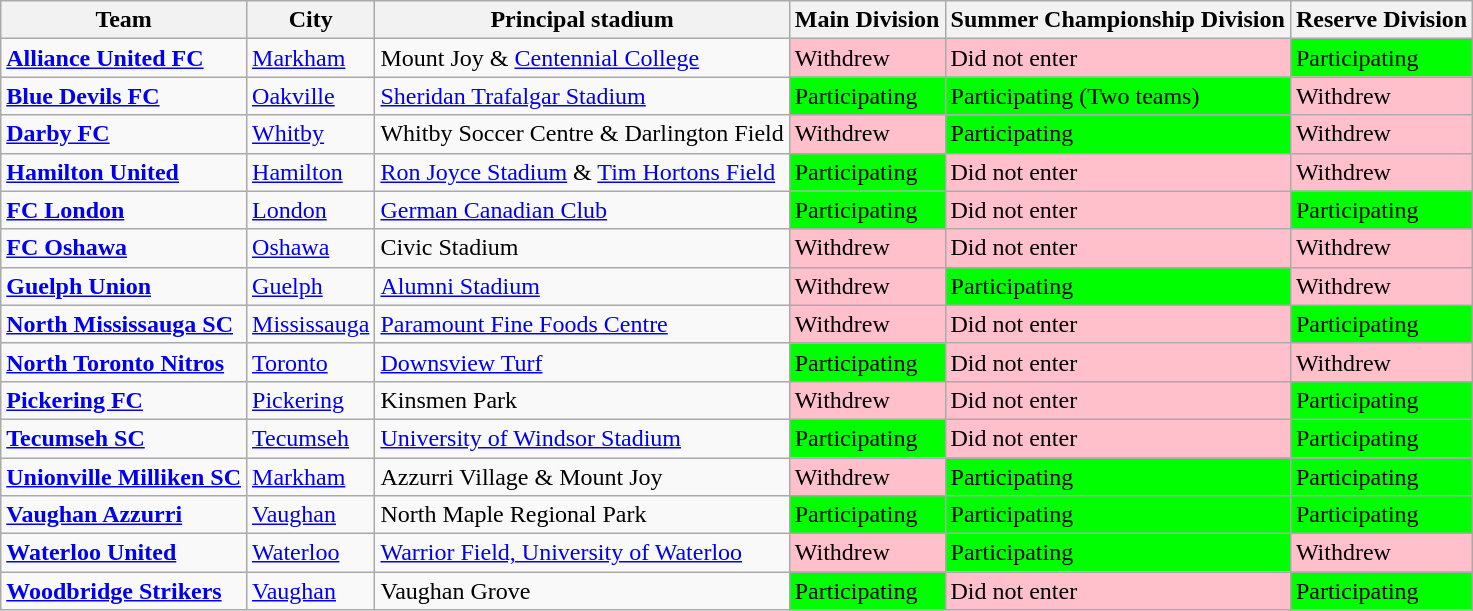<table class="wikitable sortable">
<tr>
<th style="background:">Team</th>
<th style="background:">City</th>
<th style="background:">Principal stadium</th>
<th style="background:">Main Division</th>
<th style="background:">Summer Championship Division</th>
<th style="background:">Reserve Division</th>
</tr>
<tr>
<td><strong><a href='#'>Alliance United FC</a></strong></td>
<td><a href='#'>Markham</a></td>
<td>Mount Joy & <a href='#'>Centennial College</a></td>
<td style="background: pink;">Withdrew</td>
<td style="background: pink;">Did not enter</td>
<td style="background: lime;">Participating</td>
</tr>
<tr>
<td><strong><a href='#'>Blue Devils FC</a></strong></td>
<td><a href='#'>Oakville</a></td>
<td><a href='#'>Sheridan Trafalgar Stadium</a></td>
<td style="background: lime;">Participating</td>
<td style="background: lime;">Participating (Two teams)</td>
<td style="background: pink;">Withdrew</td>
</tr>
<tr>
<td><strong><a href='#'>Darby FC</a></strong></td>
<td><a href='#'>Whitby</a></td>
<td>Whitby Soccer Centre & Darlington Field</td>
<td style="background: pink;">Withdrew</td>
<td style="background: lime;">Participating</td>
<td style="background: pink;">Withdrew</td>
</tr>
<tr>
<td><strong><a href='#'>Hamilton United</a></strong></td>
<td><a href='#'>Hamilton</a></td>
<td><a href='#'>Ron Joyce Stadium</a> & <a href='#'>Tim Hortons Field</a></td>
<td style="background: lime;">Participating</td>
<td style="background: pink;">Did not enter</td>
<td style="background: pink;">Withdrew</td>
</tr>
<tr>
<td><strong><a href='#'>FC London</a></strong></td>
<td><a href='#'>London</a></td>
<td><a href='#'>German Canadian Club</a></td>
<td style="background: lime;">Participating</td>
<td style="background: pink;">Did not enter</td>
<td style="background: lime;">Participating</td>
</tr>
<tr>
<td><strong><a href='#'>FC Oshawa</a></strong></td>
<td><a href='#'>Oshawa</a></td>
<td>Civic Stadium</td>
<td style="background: pink;">Withdrew</td>
<td style="background: pink;">Did not enter</td>
<td style="background: pink;">Withdrew</td>
</tr>
<tr>
<td><strong><a href='#'>Guelph Union</a></strong></td>
<td><a href='#'>Guelph</a></td>
<td><a href='#'>Alumni Stadium</a></td>
<td style="background: pink;">Withdrew</td>
<td style="background: lime;">Participating</td>
<td style="background: pink;">Withdrew</td>
</tr>
<tr>
<td><strong><a href='#'>North Mississauga SC</a></strong></td>
<td><a href='#'>Mississauga</a></td>
<td><a href='#'>Paramount Fine Foods Centre</a></td>
<td style="background: pink;">Withdrew</td>
<td style="background: pink;">Did not enter</td>
<td style="background: lime;">Participating</td>
</tr>
<tr>
<td><strong><a href='#'>North Toronto Nitros</a></strong></td>
<td><a href='#'>Toronto</a></td>
<td><a href='#'>Downsview Turf</a></td>
<td style="background: lime;">Participating</td>
<td style="background: pink;">Did not enter</td>
<td style="background: pink;">Withdrew</td>
</tr>
<tr>
<td><strong><a href='#'>Pickering FC</a></strong></td>
<td><a href='#'>Pickering</a></td>
<td>Kinsmen Park</td>
<td style="background: pink;">Withdrew</td>
<td style="background: pink;">Did not enter</td>
<td style="background: lime;">Participating</td>
</tr>
<tr>
<td><strong><a href='#'>Tecumseh SC</a></strong></td>
<td><a href='#'>Tecumseh</a></td>
<td><a href='#'>University of Windsor Stadium</a></td>
<td style="background: lime;">Participating</td>
<td style="background: pink;">Did not enter</td>
<td style="background: lime;">Participating</td>
</tr>
<tr>
<td><strong><a href='#'>Unionville Milliken SC</a></strong></td>
<td><a href='#'>Markham</a></td>
<td>Azzurri Village & Mount Joy</td>
<td style="background: pink;">Withdrew</td>
<td style="background: lime;">Participating</td>
<td style="background: lime;">Participating</td>
</tr>
<tr>
<td><strong><a href='#'>Vaughan Azzurri</a></strong></td>
<td><a href='#'>Vaughan</a></td>
<td>North Maple Regional Park</td>
<td style="background: lime;">Participating</td>
<td style="background: lime;">Participating</td>
<td style="background: lime;">Participating</td>
</tr>
<tr>
<td><strong><a href='#'>Waterloo United</a></strong></td>
<td><a href='#'>Waterloo</a></td>
<td><a href='#'>Warrior Field, University of Waterloo</a></td>
<td style="background: pink;">Withdrew</td>
<td style="background: lime;">Participating</td>
<td style="background: pink;">Withdrew</td>
</tr>
<tr>
<td><strong><a href='#'>Woodbridge Strikers</a></strong></td>
<td><a href='#'>Vaughan</a></td>
<td>Vaughan Grove</td>
<td style="background: lime;">Participating</td>
<td style="background: pink;">Did not enter</td>
<td style="background: lime;">Participating</td>
</tr>
</table>
